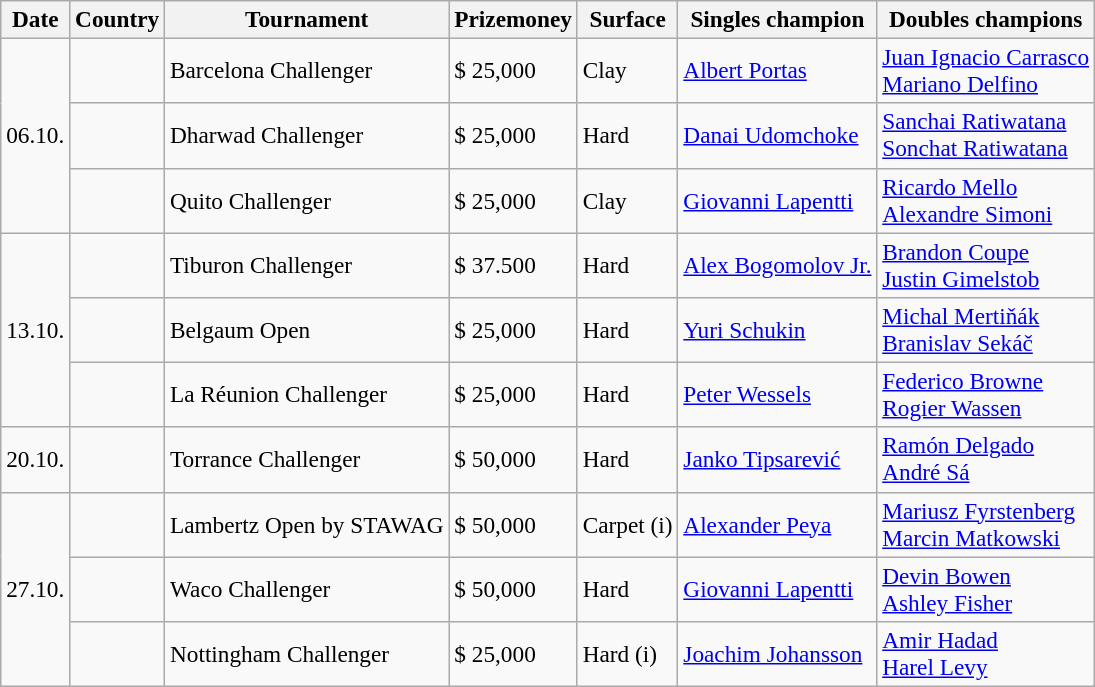<table class="sortable wikitable" style=font-size:97%>
<tr>
<th>Date</th>
<th>Country</th>
<th>Tournament</th>
<th>Prizemoney</th>
<th>Surface</th>
<th>Singles champion</th>
<th>Doubles champions</th>
</tr>
<tr>
<td rowspan="3">06.10.</td>
<td></td>
<td>Barcelona Challenger</td>
<td>$ 25,000</td>
<td>Clay</td>
<td> <a href='#'>Albert Portas</a></td>
<td> <a href='#'>Juan Ignacio Carrasco</a><br> <a href='#'>Mariano Delfino</a></td>
</tr>
<tr>
<td></td>
<td>Dharwad Challenger</td>
<td>$ 25,000</td>
<td>Hard</td>
<td> <a href='#'>Danai Udomchoke</a></td>
<td> <a href='#'>Sanchai Ratiwatana</a><br> <a href='#'>Sonchat Ratiwatana</a></td>
</tr>
<tr>
<td></td>
<td>Quito Challenger</td>
<td>$ 25,000</td>
<td>Clay</td>
<td> <a href='#'>Giovanni Lapentti</a></td>
<td> <a href='#'>Ricardo Mello</a> <br>  <a href='#'>Alexandre Simoni</a></td>
</tr>
<tr>
<td rowspan="3">13.10.</td>
<td></td>
<td>Tiburon Challenger</td>
<td>$ 37.500</td>
<td>Hard</td>
<td> <a href='#'>Alex Bogomolov Jr.</a></td>
<td> <a href='#'>Brandon Coupe</a> <br>  <a href='#'>Justin Gimelstob</a></td>
</tr>
<tr>
<td></td>
<td>Belgaum Open</td>
<td>$ 25,000</td>
<td>Hard</td>
<td> <a href='#'>Yuri Schukin</a></td>
<td> <a href='#'>Michal Mertiňák</a><br> <a href='#'>Branislav Sekáč</a></td>
</tr>
<tr>
<td></td>
<td>La Réunion Challenger</td>
<td>$ 25,000</td>
<td>Hard</td>
<td> <a href='#'>Peter Wessels</a></td>
<td> <a href='#'>Federico Browne</a><br> <a href='#'>Rogier Wassen</a></td>
</tr>
<tr>
<td>20.10.</td>
<td></td>
<td>Torrance Challenger</td>
<td>$ 50,000</td>
<td>Hard</td>
<td> <a href='#'>Janko Tipsarević</a></td>
<td> <a href='#'>Ramón Delgado</a><br> <a href='#'>André Sá</a></td>
</tr>
<tr>
<td rowspan="3">27.10.</td>
<td></td>
<td>Lambertz Open by STAWAG</td>
<td>$ 50,000</td>
<td>Carpet (i)</td>
<td> <a href='#'>Alexander Peya</a></td>
<td> <a href='#'>Mariusz Fyrstenberg</a> <br>  <a href='#'>Marcin Matkowski</a></td>
</tr>
<tr>
<td></td>
<td>Waco Challenger</td>
<td>$ 50,000</td>
<td>Hard</td>
<td> <a href='#'>Giovanni Lapentti</a></td>
<td> <a href='#'>Devin Bowen</a><br> <a href='#'>Ashley Fisher</a></td>
</tr>
<tr>
<td></td>
<td>Nottingham Challenger</td>
<td>$ 25,000</td>
<td>Hard (i)</td>
<td> <a href='#'>Joachim Johansson</a></td>
<td> <a href='#'>Amir Hadad</a><br> <a href='#'>Harel Levy</a></td>
</tr>
</table>
